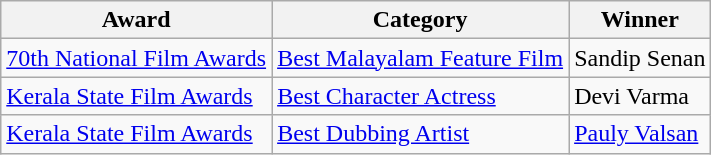<table class="wikitable">
<tr>
<th>Award</th>
<th>Category</th>
<th>Winner</th>
</tr>
<tr>
<td><a href='#'>70th National Film Awards</a></td>
<td><a href='#'>Best Malayalam Feature Film</a></td>
<td>Sandip Senan</td>
</tr>
<tr>
<td><a href='#'>Kerala State Film Awards</a></td>
<td><a href='#'>Best Character Actress</a></td>
<td>Devi Varma</td>
</tr>
<tr>
<td><a href='#'>Kerala State Film Awards</a></td>
<td><a href='#'>Best Dubbing Artist</a></td>
<td><a href='#'>Pauly Valsan</a></td>
</tr>
</table>
